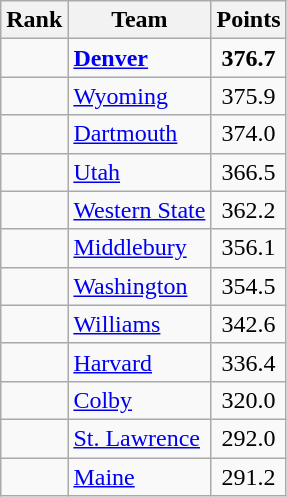<table class="wikitable sortable" style="text-align:center">
<tr>
<th>Rank</th>
<th>Team</th>
<th>Points</th>
</tr>
<tr>
<td></td>
<td align=left><strong><a href='#'>Denver</a></strong></td>
<td><strong>376.7</strong></td>
</tr>
<tr>
<td></td>
<td align=left><a href='#'>Wyoming</a></td>
<td>375.9</td>
</tr>
<tr>
<td></td>
<td align=left><a href='#'>Dartmouth</a></td>
<td>374.0</td>
</tr>
<tr>
<td></td>
<td align=left><a href='#'>Utah</a></td>
<td>366.5</td>
</tr>
<tr>
<td></td>
<td align=left><a href='#'>Western State</a></td>
<td>362.2</td>
</tr>
<tr>
<td></td>
<td align=left><a href='#'>Middlebury</a></td>
<td>356.1</td>
</tr>
<tr>
<td></td>
<td align=left><a href='#'>Washington</a></td>
<td>354.5</td>
</tr>
<tr>
<td></td>
<td align=left><a href='#'>Williams</a></td>
<td>342.6</td>
</tr>
<tr>
<td></td>
<td align=left><a href='#'>Harvard</a></td>
<td>336.4</td>
</tr>
<tr>
<td></td>
<td align=left><a href='#'>Colby</a></td>
<td>320.0</td>
</tr>
<tr>
<td></td>
<td align=left><a href='#'>St. Lawrence</a></td>
<td>292.0</td>
</tr>
<tr>
<td></td>
<td align=left><a href='#'>Maine</a></td>
<td>291.2</td>
</tr>
</table>
